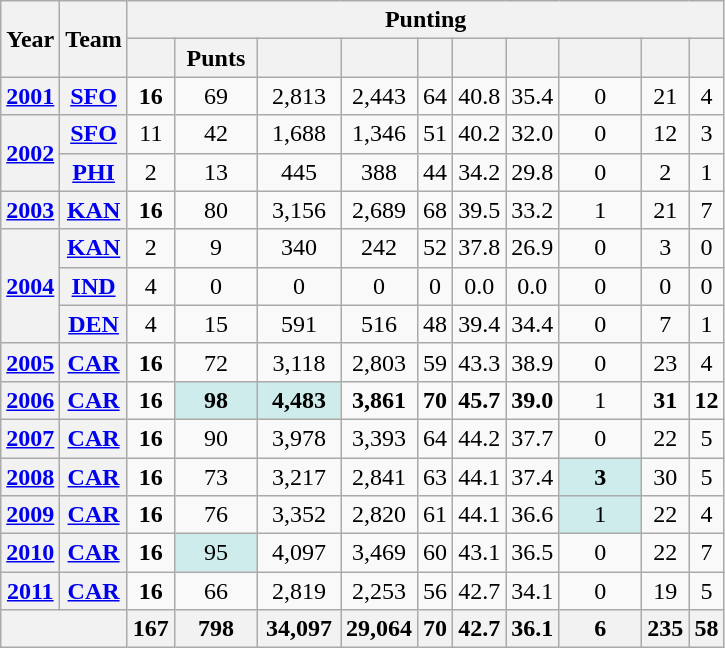<table class=wikitable style="text-align:center;">
<tr>
<th rowspan="2">Year</th>
<th rowspan="2">Team</th>
<th colspan="10">Punting</th>
</tr>
<tr>
<th></th>
<th>Punts</th>
<th></th>
<th></th>
<th></th>
<th></th>
<th></th>
<th></th>
<th></th>
<th></th>
</tr>
<tr>
<th><a href='#'>2001</a></th>
<th><a href='#'>SFO</a></th>
<td><strong>16</strong></td>
<td>69</td>
<td>2,813</td>
<td>2,443</td>
<td>64</td>
<td>40.8</td>
<td>35.4</td>
<td>0</td>
<td>21</td>
<td>4</td>
</tr>
<tr>
<th rowspan="2"><a href='#'>2002</a></th>
<th><a href='#'>SFO</a></th>
<td>11</td>
<td>42</td>
<td>1,688</td>
<td>1,346</td>
<td>51</td>
<td>40.2</td>
<td>32.0</td>
<td>0</td>
<td>12</td>
<td>3</td>
</tr>
<tr>
<th><a href='#'>PHI</a></th>
<td>2</td>
<td>13</td>
<td>445</td>
<td>388</td>
<td>44</td>
<td>34.2</td>
<td>29.8</td>
<td>0</td>
<td>2</td>
<td>1</td>
</tr>
<tr>
<th><a href='#'>2003</a></th>
<th><a href='#'>KAN</a></th>
<td><strong>16</strong></td>
<td>80</td>
<td>3,156</td>
<td>2,689</td>
<td>68</td>
<td>39.5</td>
<td>33.2</td>
<td>1</td>
<td>21</td>
<td>7</td>
</tr>
<tr>
<th rowspan="3"><a href='#'>2004</a></th>
<th><a href='#'>KAN</a></th>
<td>2</td>
<td>9</td>
<td>340</td>
<td>242</td>
<td>52</td>
<td>37.8</td>
<td>26.9</td>
<td>0</td>
<td>3</td>
<td>0</td>
</tr>
<tr>
<th><a href='#'>IND</a></th>
<td>4</td>
<td>0</td>
<td>0</td>
<td>0</td>
<td>0</td>
<td>0.0</td>
<td>0.0</td>
<td>0</td>
<td>0</td>
<td>0</td>
</tr>
<tr>
<th><a href='#'>DEN</a></th>
<td>4</td>
<td>15</td>
<td>591</td>
<td>516</td>
<td>48</td>
<td>39.4</td>
<td>34.4</td>
<td>0</td>
<td>7</td>
<td>1</td>
</tr>
<tr>
<th><a href='#'>2005</a></th>
<th><a href='#'>CAR</a></th>
<td><strong>16</strong></td>
<td>72</td>
<td>3,118</td>
<td>2,803</td>
<td>59</td>
<td>43.3</td>
<td>38.9</td>
<td>0</td>
<td>23</td>
<td>4</td>
</tr>
<tr>
<th><a href='#'>2006</a></th>
<th><a href='#'>CAR</a></th>
<td><strong>16</strong></td>
<td style="background:#cfecec; width:3em;"><strong>98</strong></td>
<td style="background:#cfecec; width:3em;"><strong>4,483</strong></td>
<td><strong>3,861</strong></td>
<td><strong>70</strong></td>
<td><strong>45.7</strong></td>
<td><strong>39.0</strong></td>
<td>1</td>
<td><strong>31</strong></td>
<td><strong>12</strong></td>
</tr>
<tr>
<th><a href='#'>2007</a></th>
<th><a href='#'>CAR</a></th>
<td><strong>16</strong></td>
<td>90</td>
<td>3,978</td>
<td>3,393</td>
<td>64</td>
<td>44.2</td>
<td>37.7</td>
<td>0</td>
<td>22</td>
<td>5</td>
</tr>
<tr>
<th><a href='#'>2008</a></th>
<th><a href='#'>CAR</a></th>
<td><strong>16</strong></td>
<td>73</td>
<td>3,217</td>
<td>2,841</td>
<td>63</td>
<td>44.1</td>
<td>37.4</td>
<td style="background:#cfecec; width:3em;"><strong>3</strong></td>
<td>30</td>
<td>5</td>
</tr>
<tr>
<th><a href='#'>2009</a></th>
<th><a href='#'>CAR</a></th>
<td><strong>16</strong></td>
<td>76</td>
<td>3,352</td>
<td>2,820</td>
<td>61</td>
<td>44.1</td>
<td>36.6</td>
<td style="background:#cfecec; width:3em;">1</td>
<td>22</td>
<td>4</td>
</tr>
<tr>
<th><a href='#'>2010</a></th>
<th><a href='#'>CAR</a></th>
<td><strong>16</strong></td>
<td style="background:#cfecec; width:3em;">95</td>
<td>4,097</td>
<td>3,469</td>
<td>60</td>
<td>43.1</td>
<td>36.5</td>
<td>0</td>
<td>22</td>
<td>7</td>
</tr>
<tr>
<th><a href='#'>2011</a></th>
<th><a href='#'>CAR</a></th>
<td><strong>16</strong></td>
<td>66</td>
<td>2,819</td>
<td>2,253</td>
<td>56</td>
<td>42.7</td>
<td>34.1</td>
<td>0</td>
<td>19</td>
<td>5</td>
</tr>
<tr>
<th colspan="2"></th>
<th>167</th>
<th>798</th>
<th>34,097</th>
<th>29,064</th>
<th>70</th>
<th>42.7</th>
<th>36.1</th>
<th>6</th>
<th>235</th>
<th>58</th>
</tr>
</table>
